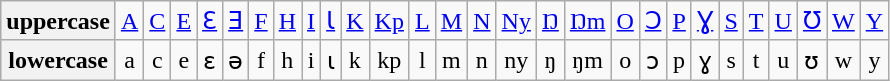<table class="wikitable" style="text-align: center; vertical-align: middle;">
<tr ---->
<th>uppercase</th>
<td><a href='#'>A</a></td>
<td><a href='#'>C</a></td>
<td><a href='#'>E</a></td>
<td><a href='#'>Ɛ</a></td>
<td><a href='#'>Ǝ</a></td>
<td><a href='#'>F</a></td>
<td><a href='#'>H</a></td>
<td><a href='#'>I</a></td>
<td><a href='#'>Ɩ</a></td>
<td><a href='#'>K</a></td>
<td><a href='#'>Kp</a></td>
<td><a href='#'>L</a></td>
<td><a href='#'>M</a></td>
<td><a href='#'>N</a></td>
<td><a href='#'>Ny</a></td>
<td><a href='#'>Ŋ</a></td>
<td><a href='#'>Ŋm</a></td>
<td><a href='#'>O</a></td>
<td><a href='#'>Ɔ</a></td>
<td><a href='#'>P</a></td>
<td><a href='#'>Ɣ</a></td>
<td><a href='#'>S</a></td>
<td><a href='#'>T</a></td>
<td><a href='#'>U</a></td>
<td><a href='#'>Ʊ</a></td>
<td><a href='#'>W</a></td>
<td><a href='#'>Y</a></td>
</tr>
<tr ---->
<th>lowercase</th>
<td>a</td>
<td>c</td>
<td>e</td>
<td>ɛ</td>
<td>ǝ</td>
<td>f</td>
<td>h</td>
<td>i</td>
<td>ɩ</td>
<td>k</td>
<td>kp</td>
<td>l</td>
<td>m</td>
<td>n</td>
<td>ny</td>
<td>ŋ</td>
<td>ŋm</td>
<td>o</td>
<td>ɔ</td>
<td>p</td>
<td>ɣ</td>
<td>s</td>
<td>t</td>
<td>u</td>
<td>ʊ</td>
<td>w</td>
<td>y</td>
</tr>
</table>
